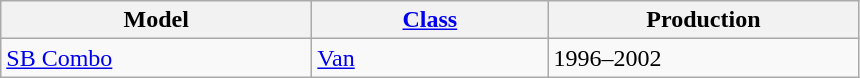<table class="wikitable">
<tr>
<th style="width:200px;">Model</th>
<th style="width:150px;"><a href='#'>Class</a></th>
<th style="width:200px;">Production</th>
</tr>
<tr>
<td valign="top"><a href='#'>SB Combo</a></td>
<td valign="top"><a href='#'>Van</a></td>
<td valign="top">1996–2002</td>
</tr>
</table>
